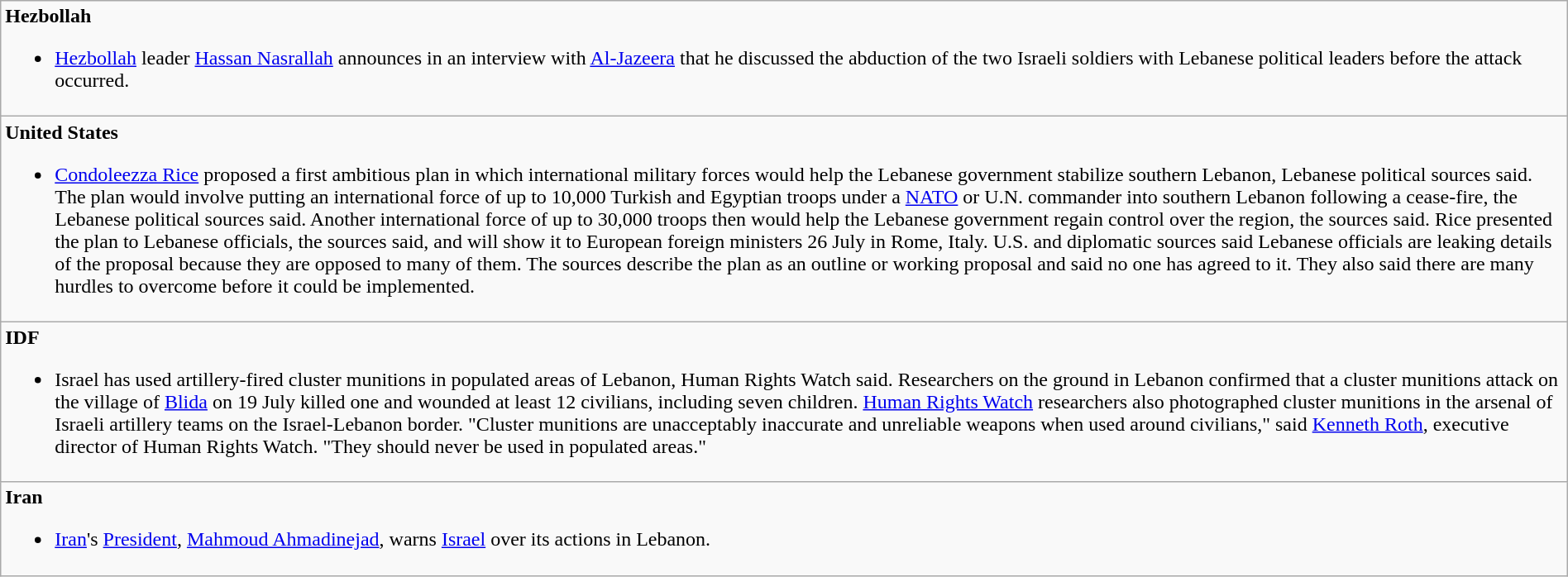<table style="width:100%;" class="wikitable">
<tr>
<td><strong>Hezbollah</strong><br><ul><li><a href='#'>Hezbollah</a> leader <a href='#'>Hassan Nasrallah</a> announces in an interview with <a href='#'>Al-Jazeera</a> that he discussed the abduction of the two Israeli soldiers with Lebanese political leaders before the attack occurred.</li></ul></td>
</tr>
<tr>
<td><strong>United States</strong><br><ul><li><a href='#'>Condoleezza Rice</a> proposed a first ambitious plan in which international military forces would help the Lebanese government stabilize southern Lebanon, Lebanese political sources said. The plan would involve putting an international force of up to 10,000 Turkish and Egyptian troops under a <a href='#'>NATO</a> or U.N. commander into southern Lebanon following a cease-fire, the Lebanese political sources said. Another international force of up to 30,000 troops then would help the Lebanese government regain control over the region, the sources said. Rice presented the plan to Lebanese officials, the sources said, and will show it to European foreign ministers 26 July in Rome, Italy. U.S. and diplomatic sources said Lebanese officials are leaking details of the proposal because they are opposed to many of them. The sources describe the plan as an outline or working proposal and said no one has agreed to it. They also said there are many hurdles to overcome before it could be implemented.</li></ul></td>
</tr>
<tr>
<td><strong>IDF</strong><br><ul><li>Israel has used artillery-fired cluster munitions in populated areas of Lebanon, Human Rights Watch said. Researchers on the ground in Lebanon confirmed that a cluster munitions attack on the village of <a href='#'>Blida</a> on 19 July killed one and wounded at least 12 civilians, including seven children. <a href='#'>Human Rights Watch</a> researchers also photographed cluster munitions in the arsenal of Israeli artillery teams on the Israel-Lebanon border. "Cluster munitions are unacceptably inaccurate and unreliable weapons when used around civilians," said <a href='#'>Kenneth Roth</a>, executive director of Human Rights Watch. "They should never be used in populated areas."</li></ul></td>
</tr>
<tr>
<td><strong>Iran</strong><br><ul><li><a href='#'>Iran</a>'s <a href='#'>President</a>, <a href='#'>Mahmoud Ahmadinejad</a>, warns <a href='#'>Israel</a> over its actions in Lebanon.</li></ul></td>
</tr>
</table>
